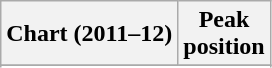<table class="wikitable sortable plainrowheaders" style="text-align:center">
<tr>
<th scope="col">Chart (2011–12)</th>
<th scope="col">Peak<br> position</th>
</tr>
<tr>
</tr>
<tr>
</tr>
<tr>
</tr>
<tr>
</tr>
<tr>
</tr>
<tr>
</tr>
<tr>
</tr>
<tr>
</tr>
<tr>
</tr>
<tr>
</tr>
</table>
